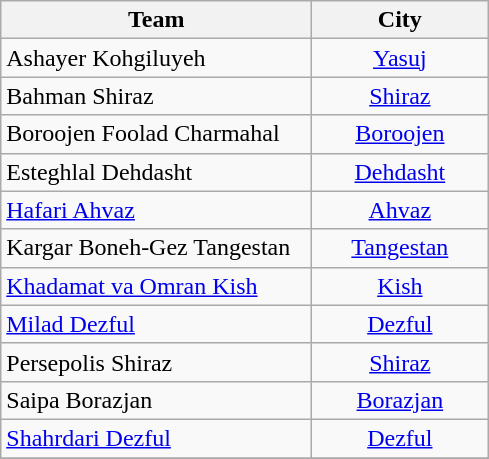<table class="wikitable" style="text-align: Center;">
<tr>
<th width=200>Team</th>
<th width=110>City</th>
</tr>
<tr>
<td align="left">Ashayer Kohgiluyeh</td>
<td><a href='#'>Yasuj</a></td>
</tr>
<tr>
<td align="left">Bahman Shiraz</td>
<td><a href='#'>Shiraz</a></td>
</tr>
<tr>
<td align="left">Boroojen Foolad Charmahal</td>
<td><a href='#'>Boroojen</a></td>
</tr>
<tr>
<td align="left">Esteghlal Dehdasht</td>
<td><a href='#'>Dehdasht</a></td>
</tr>
<tr>
<td align="left"><a href='#'>Hafari Ahvaz</a></td>
<td><a href='#'>Ahvaz</a></td>
</tr>
<tr>
<td align="left">Kargar Boneh-Gez Tangestan</td>
<td><a href='#'>Tangestan</a></td>
</tr>
<tr>
<td align="left"><a href='#'>Khadamat va Omran Kish</a></td>
<td><a href='#'>Kish</a></td>
</tr>
<tr>
<td align="left"><a href='#'>Milad Dezful</a></td>
<td><a href='#'>Dezful</a></td>
</tr>
<tr>
<td align="left">Persepolis Shiraz</td>
<td><a href='#'>Shiraz</a></td>
</tr>
<tr>
<td align="left">Saipa Borazjan</td>
<td><a href='#'>Borazjan</a></td>
</tr>
<tr>
<td align="left"><a href='#'>Shahrdari Dezful</a></td>
<td><a href='#'>Dezful</a></td>
</tr>
<tr>
</tr>
</table>
